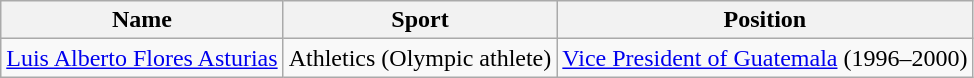<table class="wikitable sortable">
<tr>
<th>Name</th>
<th>Sport</th>
<th>Position</th>
</tr>
<tr>
<td data-sort-value="Flores Asturias, Luis Alberto"><a href='#'>Luis Alberto Flores Asturias</a></td>
<td>Athletics (Olympic athlete)</td>
<td><a href='#'>Vice President of Guatemala</a> (1996–2000)</td>
</tr>
</table>
